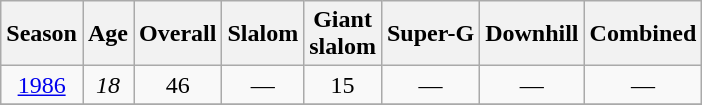<table class=wikitable style="text-align:center">
<tr>
<th>Season</th>
<th>Age</th>
<th>Overall</th>
<th>Slalom</th>
<th>Giant<br>slalom</th>
<th>Super-G</th>
<th>Downhill</th>
<th>Combined</th>
</tr>
<tr>
<td><a href='#'>1986</a></td>
<td><em>18</em></td>
<td>46</td>
<td>—</td>
<td>15</td>
<td>—</td>
<td>—</td>
<td>—</td>
</tr>
<tr>
</tr>
</table>
